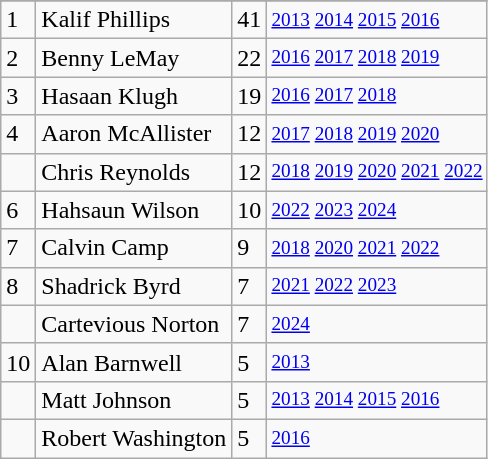<table class="wikitable">
<tr>
</tr>
<tr>
<td>1</td>
<td>Kalif Phillips</td>
<td>41</td>
<td style="font-size:80%;"><a href='#'>2013</a> <a href='#'>2014</a> <a href='#'>2015</a> <a href='#'>2016</a></td>
</tr>
<tr>
<td>2</td>
<td>Benny LeMay</td>
<td>22</td>
<td style="font-size:80%;"><a href='#'>2016</a> <a href='#'>2017</a> <a href='#'>2018</a> <a href='#'>2019</a></td>
</tr>
<tr>
<td>3</td>
<td>Hasaan Klugh</td>
<td>19</td>
<td style="font-size:80%;"><a href='#'>2016</a> <a href='#'>2017</a> <a href='#'>2018</a></td>
</tr>
<tr>
<td>4</td>
<td>Aaron McAllister</td>
<td>12</td>
<td style="font-size:80%;"><a href='#'>2017</a> <a href='#'>2018</a> <a href='#'>2019</a> <a href='#'>2020</a></td>
</tr>
<tr>
<td></td>
<td>Chris Reynolds</td>
<td>12</td>
<td style="font-size:80%;"><a href='#'>2018</a> <a href='#'>2019</a> <a href='#'>2020</a> <a href='#'>2021</a> <a href='#'>2022</a></td>
</tr>
<tr>
<td>6</td>
<td>Hahsaun Wilson</td>
<td>10</td>
<td style="font-size:80%;"><a href='#'>2022</a> <a href='#'>2023</a> <a href='#'>2024</a></td>
</tr>
<tr>
<td>7</td>
<td>Calvin Camp</td>
<td>9</td>
<td style="font-size:80%;"><a href='#'>2018</a> <a href='#'>2020</a> <a href='#'>2021</a> <a href='#'>2022</a></td>
</tr>
<tr>
<td>8</td>
<td>Shadrick Byrd</td>
<td>7</td>
<td style="font-size:80%;"><a href='#'>2021</a> <a href='#'>2022</a> <a href='#'>2023</a></td>
</tr>
<tr>
<td></td>
<td>Cartevious Norton</td>
<td>7</td>
<td style="font-size:80%;"><a href='#'>2024</a></td>
</tr>
<tr>
<td>10</td>
<td>Alan Barnwell</td>
<td>5</td>
<td style="font-size:80%;"><a href='#'>2013</a></td>
</tr>
<tr>
<td></td>
<td>Matt Johnson</td>
<td>5</td>
<td style="font-size:80%;"><a href='#'>2013</a> <a href='#'>2014</a> <a href='#'>2015</a> <a href='#'>2016</a></td>
</tr>
<tr>
<td></td>
<td>Robert Washington</td>
<td>5</td>
<td style="font-size:80%;"><a href='#'>2016</a></td>
</tr>
</table>
